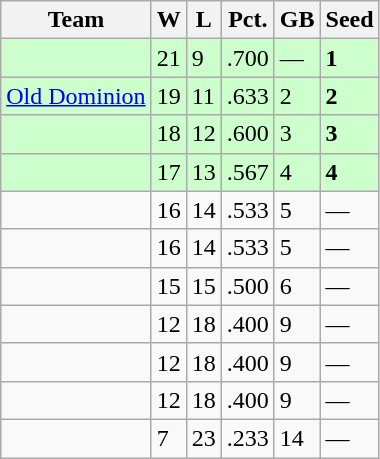<table class=wikitable>
<tr>
<th>Team</th>
<th>W</th>
<th>L</th>
<th>Pct.</th>
<th>GB</th>
<th>Seed</th>
</tr>
<tr bgcolor=ccffcc>
<td></td>
<td>21</td>
<td>9</td>
<td>.700</td>
<td>—</td>
<td><strong>1</strong></td>
</tr>
<tr bgcolor=ccffcc>
<td><a href='#'>Old Dominion</a></td>
<td>19</td>
<td>11</td>
<td>.633</td>
<td>2</td>
<td><strong>2</strong></td>
</tr>
<tr bgcolor=ccffcc>
<td></td>
<td>18</td>
<td>12</td>
<td>.600</td>
<td>3</td>
<td><strong>3</strong></td>
</tr>
<tr bgcolor=ccffcc>
<td></td>
<td>17</td>
<td>13</td>
<td>.567</td>
<td>4</td>
<td><strong>4</strong></td>
</tr>
<tr>
<td></td>
<td>16</td>
<td>14</td>
<td>.533</td>
<td>5</td>
<td>—</td>
</tr>
<tr>
<td></td>
<td>16</td>
<td>14</td>
<td>.533</td>
<td>5</td>
<td>—</td>
</tr>
<tr>
<td></td>
<td>15</td>
<td>15</td>
<td>.500</td>
<td>6</td>
<td>—</td>
</tr>
<tr>
<td></td>
<td>12</td>
<td>18</td>
<td>.400</td>
<td>9</td>
<td>—</td>
</tr>
<tr>
<td></td>
<td>12</td>
<td>18</td>
<td>.400</td>
<td>9</td>
<td>—</td>
</tr>
<tr>
<td></td>
<td>12</td>
<td>18</td>
<td>.400</td>
<td>9</td>
<td>—</td>
</tr>
<tr>
<td></td>
<td>7</td>
<td>23</td>
<td>.233</td>
<td>14</td>
<td>—</td>
</tr>
</table>
